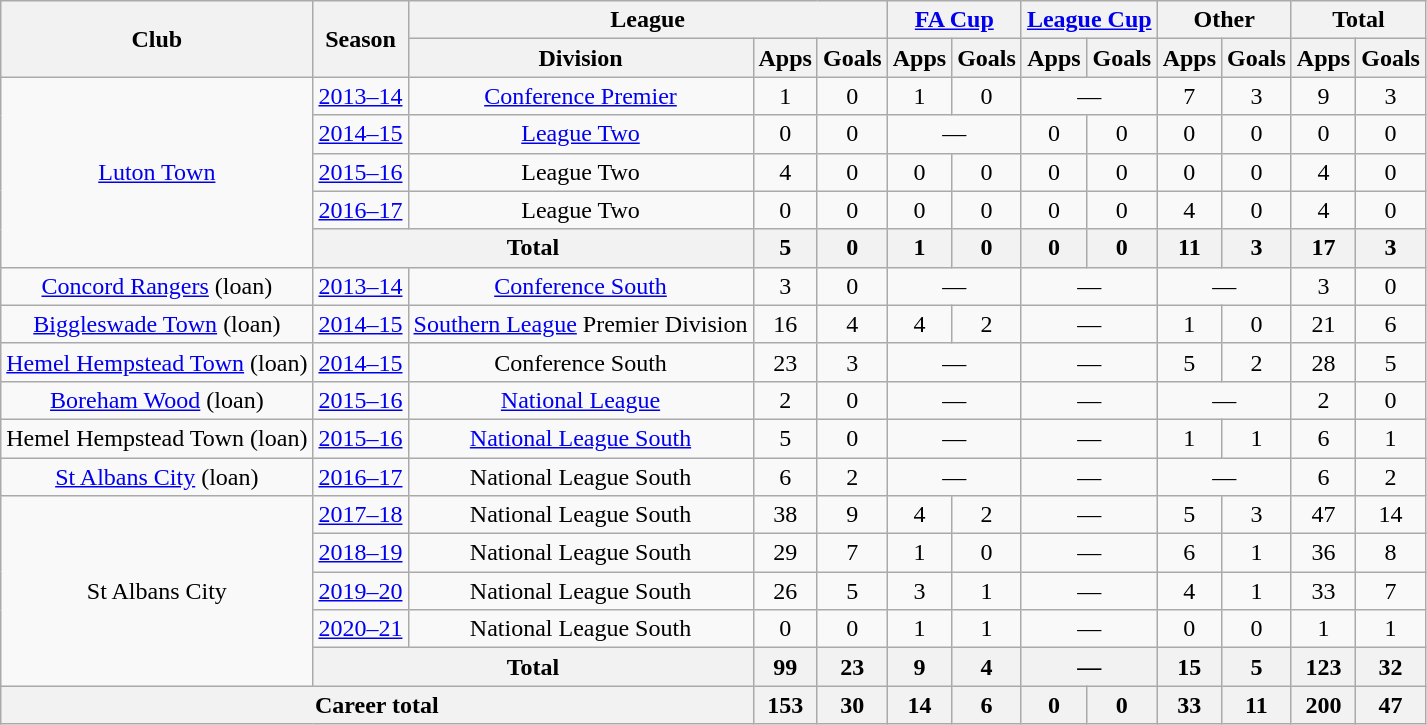<table class=wikitable style=text-align:center>
<tr>
<th rowspan=2>Club</th>
<th rowspan=2>Season</th>
<th colspan=3>League</th>
<th colspan=2><a href='#'>FA Cup</a></th>
<th colspan=2><a href='#'>League Cup</a></th>
<th colspan=2>Other</th>
<th colspan=2>Total</th>
</tr>
<tr>
<th>Division</th>
<th>Apps</th>
<th>Goals</th>
<th>Apps</th>
<th>Goals</th>
<th>Apps</th>
<th>Goals</th>
<th>Apps</th>
<th>Goals</th>
<th>Apps</th>
<th>Goals</th>
</tr>
<tr>
<td rowspan=5><a href='#'>Luton Town</a></td>
<td><a href='#'>2013–14</a></td>
<td><a href='#'>Conference Premier</a></td>
<td>1</td>
<td>0</td>
<td>1</td>
<td>0</td>
<td colspan=2>—</td>
<td>7</td>
<td>3</td>
<td>9</td>
<td>3</td>
</tr>
<tr>
<td><a href='#'>2014–15</a></td>
<td><a href='#'>League Two</a></td>
<td>0</td>
<td>0</td>
<td colspan=2>—</td>
<td>0</td>
<td>0</td>
<td>0</td>
<td>0</td>
<td>0</td>
<td>0</td>
</tr>
<tr>
<td><a href='#'>2015–16</a></td>
<td>League Two</td>
<td>4</td>
<td>0</td>
<td>0</td>
<td>0</td>
<td>0</td>
<td>0</td>
<td>0</td>
<td>0</td>
<td>4</td>
<td>0</td>
</tr>
<tr>
<td><a href='#'>2016–17</a></td>
<td>League Two</td>
<td>0</td>
<td>0</td>
<td>0</td>
<td>0</td>
<td>0</td>
<td>0</td>
<td>4</td>
<td>0</td>
<td>4</td>
<td>0</td>
</tr>
<tr>
<th colspan=2>Total</th>
<th>5</th>
<th>0</th>
<th>1</th>
<th>0</th>
<th>0</th>
<th>0</th>
<th>11</th>
<th>3</th>
<th>17</th>
<th>3</th>
</tr>
<tr>
<td><a href='#'>Concord Rangers</a> (loan)</td>
<td><a href='#'>2013–14</a></td>
<td><a href='#'>Conference South</a></td>
<td>3</td>
<td>0</td>
<td colspan=2>—</td>
<td colspan=2>—</td>
<td colspan=2>—</td>
<td>3</td>
<td>0</td>
</tr>
<tr>
<td><a href='#'>Biggleswade Town</a> (loan)</td>
<td><a href='#'>2014–15</a></td>
<td><a href='#'>Southern League</a> Premier Division</td>
<td>16</td>
<td>4</td>
<td>4</td>
<td>2</td>
<td colspan=2>—</td>
<td>1</td>
<td>0</td>
<td>21</td>
<td>6</td>
</tr>
<tr>
<td><a href='#'>Hemel Hempstead Town</a> (loan)</td>
<td><a href='#'>2014–15</a></td>
<td>Conference South</td>
<td>23</td>
<td>3</td>
<td colspan=2>—</td>
<td colspan=2>—</td>
<td>5</td>
<td>2</td>
<td>28</td>
<td>5</td>
</tr>
<tr>
<td><a href='#'>Boreham Wood</a> (loan)</td>
<td><a href='#'>2015–16</a></td>
<td><a href='#'>National League</a></td>
<td>2</td>
<td>0</td>
<td colspan=2>—</td>
<td colspan=2>—</td>
<td colspan=2>—</td>
<td>2</td>
<td>0</td>
</tr>
<tr>
<td>Hemel Hempstead Town (loan)</td>
<td><a href='#'>2015–16</a></td>
<td><a href='#'>National League South</a></td>
<td>5</td>
<td>0</td>
<td colspan=2>—</td>
<td colspan=2>—</td>
<td>1</td>
<td>1</td>
<td>6</td>
<td>1</td>
</tr>
<tr>
<td><a href='#'>St Albans City</a> (loan)</td>
<td><a href='#'>2016–17</a></td>
<td>National League South</td>
<td>6</td>
<td>2</td>
<td colspan=2>—</td>
<td colspan=2>—</td>
<td colspan=2>—</td>
<td>6</td>
<td>2</td>
</tr>
<tr>
<td rowspan=5>St Albans City</td>
<td><a href='#'>2017–18</a></td>
<td>National League South</td>
<td>38</td>
<td>9</td>
<td>4</td>
<td>2</td>
<td colspan=2>—</td>
<td>5</td>
<td>3</td>
<td>47</td>
<td>14</td>
</tr>
<tr>
<td><a href='#'>2018–19</a></td>
<td>National League South</td>
<td>29</td>
<td>7</td>
<td>1</td>
<td>0</td>
<td colspan=2>—</td>
<td>6</td>
<td>1</td>
<td>36</td>
<td>8</td>
</tr>
<tr>
<td><a href='#'>2019–20</a></td>
<td>National League South</td>
<td>26</td>
<td>5</td>
<td>3</td>
<td>1</td>
<td colspan=2>—</td>
<td>4</td>
<td>1</td>
<td>33</td>
<td>7</td>
</tr>
<tr>
<td><a href='#'>2020–21</a></td>
<td>National League South</td>
<td>0</td>
<td>0</td>
<td>1</td>
<td>1</td>
<td colspan=2>—</td>
<td>0</td>
<td>0</td>
<td>1</td>
<td>1</td>
</tr>
<tr>
<th colspan=2>Total</th>
<th>99</th>
<th>23</th>
<th>9</th>
<th>4</th>
<th colspan=2>—</th>
<th>15</th>
<th>5</th>
<th>123</th>
<th>32</th>
</tr>
<tr>
<th colspan=3>Career total</th>
<th>153</th>
<th>30</th>
<th>14</th>
<th>6</th>
<th>0</th>
<th>0</th>
<th>33</th>
<th>11</th>
<th>200</th>
<th>47</th>
</tr>
</table>
